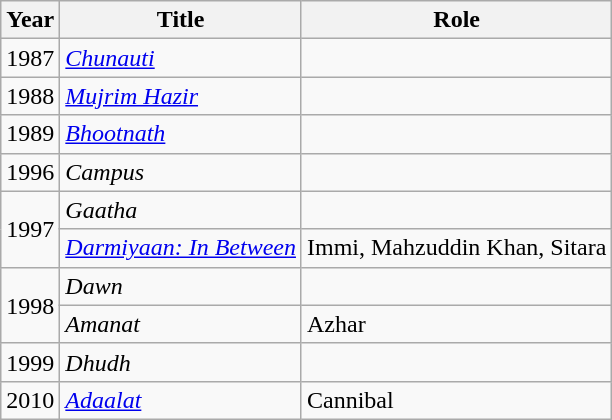<table class="wikitable">
<tr>
<th>Year</th>
<th>Title</th>
<th>Role</th>
</tr>
<tr>
<td>1987</td>
<td><em><a href='#'>Chunauti</a></em></td>
<td></td>
</tr>
<tr>
<td>1988</td>
<td><em><a href='#'>Mujrim Hazir</a></em></td>
<td></td>
</tr>
<tr>
<td>1989</td>
<td><a href='#'><em>Bhootnath</em></a></td>
<td></td>
</tr>
<tr>
<td>1996</td>
<td><em>Campus</em></td>
<td></td>
</tr>
<tr>
<td rowspan="2">1997</td>
<td><em>Gaatha</em></td>
<td></td>
</tr>
<tr>
<td><em><a href='#'>Darmiyaan: In Between</a></em></td>
<td>Immi, Mahzuddin Khan, Sitara</td>
</tr>
<tr>
<td rowspan="2">1998</td>
<td><em>Dawn</em></td>
<td></td>
</tr>
<tr>
<td><em>Amanat</em></td>
<td>Azhar</td>
</tr>
<tr>
<td>1999</td>
<td><em>Dhudh</em></td>
<td></td>
</tr>
<tr>
<td>2010</td>
<td><em><a href='#'>Adaalat</a></em></td>
<td>Cannibal</td>
</tr>
</table>
